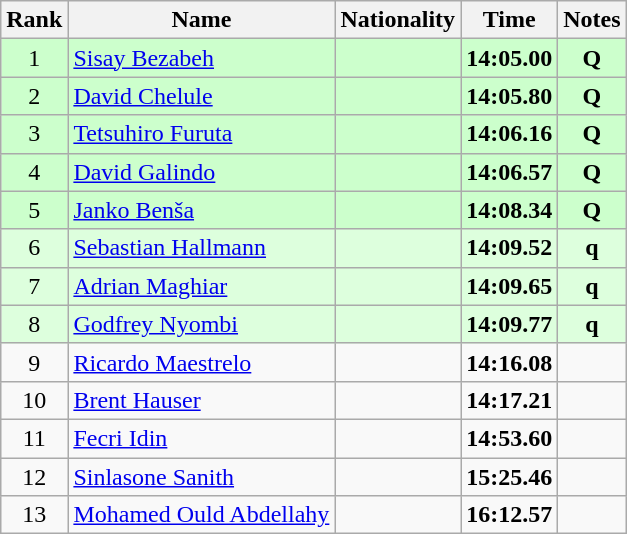<table class="wikitable sortable" style="text-align:center">
<tr>
<th>Rank</th>
<th>Name</th>
<th>Nationality</th>
<th>Time</th>
<th>Notes</th>
</tr>
<tr bgcolor=ccffcc>
<td>1</td>
<td align=left><a href='#'>Sisay Bezabeh</a></td>
<td align=left></td>
<td><strong>14:05.00</strong></td>
<td><strong>Q</strong></td>
</tr>
<tr bgcolor=ccffcc>
<td>2</td>
<td align=left><a href='#'>David Chelule</a></td>
<td align=left></td>
<td><strong>14:05.80</strong></td>
<td><strong>Q</strong></td>
</tr>
<tr bgcolor=ccffcc>
<td>3</td>
<td align=left><a href='#'>Tetsuhiro Furuta</a></td>
<td align=left></td>
<td><strong>14:06.16</strong></td>
<td><strong>Q</strong></td>
</tr>
<tr bgcolor=ccffcc>
<td>4</td>
<td align=left><a href='#'>David Galindo</a></td>
<td align=left></td>
<td><strong>14:06.57</strong></td>
<td><strong>Q</strong></td>
</tr>
<tr bgcolor=ccffcc>
<td>5</td>
<td align=left><a href='#'>Janko Benša</a></td>
<td align=left></td>
<td><strong>14:08.34</strong></td>
<td><strong>Q</strong></td>
</tr>
<tr bgcolor=ddffdd>
<td>6</td>
<td align=left><a href='#'>Sebastian Hallmann</a></td>
<td align=left></td>
<td><strong>14:09.52</strong></td>
<td><strong>q</strong></td>
</tr>
<tr bgcolor=ddffdd>
<td>7</td>
<td align=left><a href='#'>Adrian Maghiar</a></td>
<td align=left></td>
<td><strong>14:09.65</strong></td>
<td><strong>q</strong></td>
</tr>
<tr bgcolor=ddffdd>
<td>8</td>
<td align=left><a href='#'>Godfrey Nyombi</a></td>
<td align=left></td>
<td><strong>14:09.77</strong></td>
<td><strong>q</strong></td>
</tr>
<tr>
<td>9</td>
<td align=left><a href='#'>Ricardo Maestrelo</a></td>
<td align=left></td>
<td><strong>14:16.08</strong></td>
<td></td>
</tr>
<tr>
<td>10</td>
<td align=left><a href='#'>Brent Hauser</a></td>
<td align=left></td>
<td><strong>14:17.21</strong></td>
<td></td>
</tr>
<tr>
<td>11</td>
<td align=left><a href='#'>Fecri Idin</a></td>
<td align=left></td>
<td><strong>14:53.60</strong></td>
<td></td>
</tr>
<tr>
<td>12</td>
<td align=left><a href='#'>Sinlasone Sanith</a></td>
<td align=left></td>
<td><strong>15:25.46</strong></td>
<td></td>
</tr>
<tr>
<td>13</td>
<td align=left><a href='#'>Mohamed Ould Abdellahy</a></td>
<td align=left></td>
<td><strong>16:12.57</strong></td>
<td></td>
</tr>
</table>
